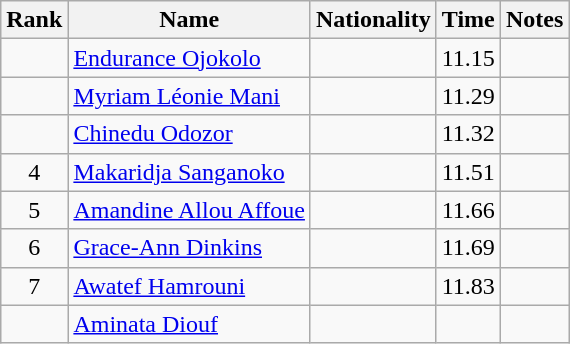<table class="wikitable sortable" style="text-align:center">
<tr>
<th>Rank</th>
<th>Name</th>
<th>Nationality</th>
<th>Time</th>
<th>Notes</th>
</tr>
<tr>
<td></td>
<td align=left><a href='#'>Endurance Ojokolo</a></td>
<td align=left></td>
<td>11.15</td>
<td></td>
</tr>
<tr>
<td></td>
<td align=left><a href='#'>Myriam Léonie Mani</a></td>
<td align=left></td>
<td>11.29</td>
<td></td>
</tr>
<tr>
<td></td>
<td align=left><a href='#'>Chinedu Odozor</a></td>
<td align=left></td>
<td>11.32</td>
<td></td>
</tr>
<tr>
<td>4</td>
<td align=left><a href='#'>Makaridja Sanganoko</a></td>
<td align=left></td>
<td>11.51</td>
<td></td>
</tr>
<tr>
<td>5</td>
<td align=left><a href='#'>Amandine Allou Affoue</a></td>
<td align=left></td>
<td>11.66</td>
<td></td>
</tr>
<tr>
<td>6</td>
<td align=left><a href='#'>Grace-Ann Dinkins</a></td>
<td align=left></td>
<td>11.69</td>
<td></td>
</tr>
<tr>
<td>7</td>
<td align=left><a href='#'>Awatef Hamrouni</a></td>
<td align=left></td>
<td>11.83</td>
<td></td>
</tr>
<tr>
<td></td>
<td align=left><a href='#'>Aminata Diouf</a></td>
<td align=left></td>
<td></td>
<td></td>
</tr>
</table>
